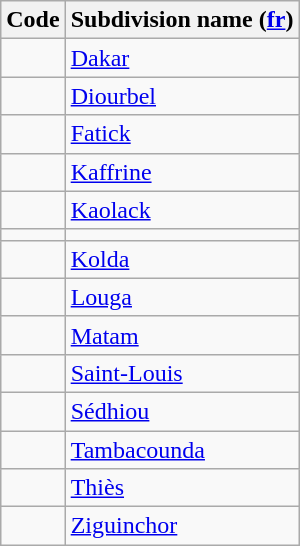<table class="wikitable sortable">
<tr>
<th>Code</th>
<th>Subdivision name (<a href='#'>fr</a>)</th>
</tr>
<tr>
<td></td>
<td><a href='#'>Dakar</a></td>
</tr>
<tr>
<td></td>
<td><a href='#'>Diourbel</a></td>
</tr>
<tr>
<td></td>
<td><a href='#'>Fatick</a></td>
</tr>
<tr>
<td></td>
<td><a href='#'>Kaffrine</a></td>
</tr>
<tr>
<td></td>
<td><a href='#'>Kaolack</a></td>
</tr>
<tr>
<td></td>
<td></td>
</tr>
<tr>
<td></td>
<td><a href='#'>Kolda</a></td>
</tr>
<tr>
<td></td>
<td><a href='#'>Louga</a></td>
</tr>
<tr>
<td></td>
<td><a href='#'>Matam</a></td>
</tr>
<tr>
<td></td>
<td><a href='#'>Saint-Louis</a></td>
</tr>
<tr>
<td></td>
<td><a href='#'>Sédhiou</a></td>
</tr>
<tr>
<td></td>
<td><a href='#'>Tambacounda</a></td>
</tr>
<tr>
<td></td>
<td><a href='#'>Thiès</a></td>
</tr>
<tr>
<td></td>
<td><a href='#'>Ziguinchor</a></td>
</tr>
</table>
